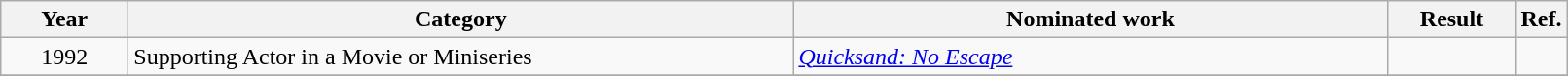<table class=wikitable>
<tr>
<th scope="col" style="width:5em;">Year</th>
<th scope="col" style="width:28em;">Category</th>
<th scope="col" style="width:25em;">Nominated work</th>
<th scope="col" style="width:5em;">Result</th>
<th>Ref.</th>
</tr>
<tr>
<td style="text-align:center;">1992</td>
<td>Supporting Actor in a Movie or Miniseries</td>
<td><em><a href='#'>Quicksand: No Escape</a></em></td>
<td></td>
<td align="center"></td>
</tr>
<tr>
</tr>
</table>
